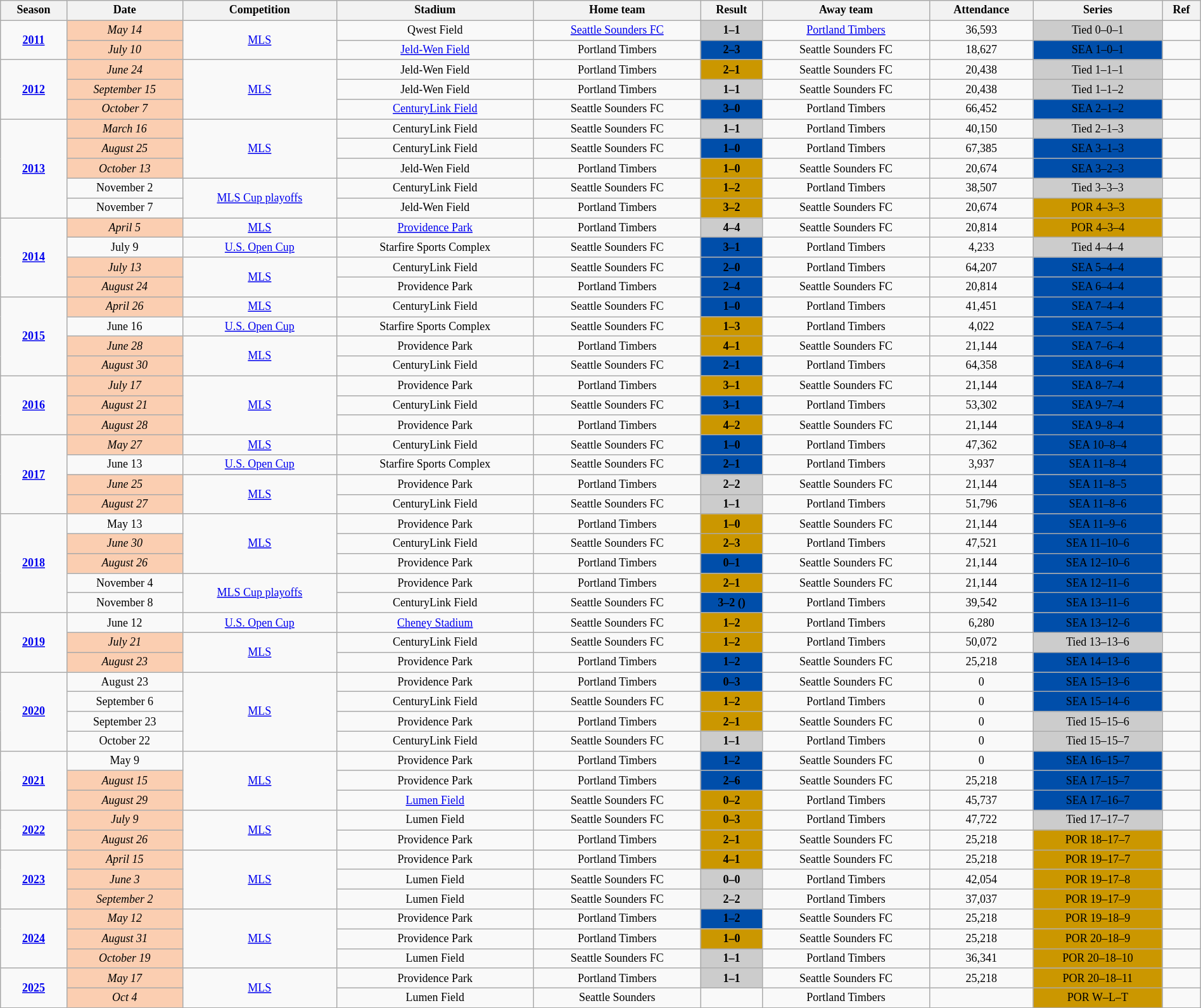<table class="wikitable" style="text-align: center; width: 100%; font-size: 12px">
<tr>
<th>Season</th>
<th>Date</th>
<th>Competition</th>
<th>Stadium</th>
<th>Home team</th>
<th>Result</th>
<th>Away team</th>
<th>Attendance</th>
<th>Series</th>
<th>Ref</th>
</tr>
<tr>
<td rowspan="2"><strong><a href='#'>2011</a></strong></td>
<td bgcolor="#FBCEB1"><em>May 14</em></td>
<td rowspan="2"><a href='#'>MLS</a></td>
<td>Qwest Field</td>
<td><a href='#'>Seattle Sounders FC</a></td>
<td style="background:#CCCCCC;"><span><strong>1–1</strong></span></td>
<td><a href='#'>Portland Timbers</a></td>
<td>36,593</td>
<td style="background:#CCCCCC;"><span> Tied 0–0–1</span></td>
<td></td>
</tr>
<tr>
<td bgcolor="#FBCEB1"><em>July 10</em></td>
<td><a href='#'>Jeld-Wen Field</a></td>
<td>Portland Timbers</td>
<td style="background:#004EAA;"><span><strong>2–3</strong></span></td>
<td>Seattle Sounders FC</td>
<td>18,627</td>
<td style="background:#004EAA;"><span> SEA 1–0–1</span></td>
<td></td>
</tr>
<tr>
<td rowspan="3"><strong><a href='#'>2012</a></strong></td>
<td bgcolor="#FBCEB1"><em>June 24</em></td>
<td rowspan="3"><a href='#'>MLS</a></td>
<td>Jeld-Wen Field</td>
<td>Portland Timbers</td>
<td style="background:#CB9700;"><span><strong>2–1</strong></span></td>
<td>Seattle Sounders FC</td>
<td>20,438</td>
<td style="background:#CCCCCC;"><span> Tied 1–1–1</span></td>
<td></td>
</tr>
<tr>
<td bgcolor="#FBCEB1"><em>September 15</em></td>
<td>Jeld-Wen Field</td>
<td>Portland Timbers</td>
<td style="background:#CCCCCC;"><span><strong>1–1</strong></span></td>
<td>Seattle Sounders FC</td>
<td>20,438</td>
<td style="background:#CCCCCC;"><span> Tied 1–1–2</span></td>
<td></td>
</tr>
<tr>
<td bgcolor="#FBCEB1"><em>October 7</em></td>
<td><a href='#'>CenturyLink Field</a></td>
<td>Seattle Sounders FC</td>
<td style="background:#004EAA;"><span><strong>3–0</strong></span></td>
<td>Portland Timbers</td>
<td>66,452</td>
<td style="background:#004EAA;"><span> SEA 2–1–2</span></td>
<td></td>
</tr>
<tr>
<td rowspan="5"><strong><a href='#'>2013</a></strong></td>
<td bgcolor="#FBCEB1"><em>March 16</em></td>
<td rowspan="3"><a href='#'>MLS</a></td>
<td>CenturyLink Field</td>
<td>Seattle Sounders FC</td>
<td style="background:#CCCCCC;"><span><strong>1–1</strong></span></td>
<td>Portland Timbers</td>
<td>40,150</td>
<td style="background:#CCCCCC;"><span> Tied 2–1–3</span></td>
<td></td>
</tr>
<tr>
<td bgcolor="#FBCEB1"><em>August 25</em></td>
<td>CenturyLink Field</td>
<td>Seattle Sounders FC</td>
<td style="background:#004EAA;"><span><strong>1–0</strong></span></td>
<td>Portland Timbers</td>
<td>67,385</td>
<td style="background:#004EAA;"><span> SEA 3–1–3</span></td>
<td></td>
</tr>
<tr>
<td bgcolor="#FBCEB1"><em>October 13</em></td>
<td>Jeld-Wen Field</td>
<td>Portland Timbers</td>
<td style="background:#CB9700;"><span><strong>1–0</strong></span></td>
<td>Seattle Sounders FC</td>
<td>20,674</td>
<td style="background:#004EAA;"><span> SEA 3–2–3</span></td>
<td></td>
</tr>
<tr>
<td>November 2</td>
<td rowspan="2"><a href='#'>MLS Cup playoffs</a></td>
<td>CenturyLink Field</td>
<td>Seattle Sounders FC</td>
<td style="background:#CB9700;"><span><strong>1–2</strong></span></td>
<td>Portland Timbers</td>
<td>38,507</td>
<td style="background:#CCCCCC;"><span> Tied 3–3–3</span></td>
<td></td>
</tr>
<tr>
<td>November 7</td>
<td>Jeld-Wen Field</td>
<td>Portland Timbers</td>
<td style="background:#CB9700;"><span><strong>3–2</strong></span></td>
<td>Seattle Sounders FC</td>
<td>20,674</td>
<td style="background:#CB9700;"><span> POR 4–3–3</span></td>
<td></td>
</tr>
<tr>
<td rowspan="4"><strong><a href='#'>2014</a></strong></td>
<td bgcolor="#FBCEB1"><em>April 5</em></td>
<td><a href='#'>MLS</a></td>
<td><a href='#'>Providence Park</a></td>
<td>Portland Timbers</td>
<td style="background:#CCCCCC;"><span><strong>4–4</strong></span></td>
<td>Seattle Sounders FC</td>
<td>20,814</td>
<td style="background:#CB9700;"><span> POR 4–3–4</span></td>
<td></td>
</tr>
<tr>
<td>July 9</td>
<td><a href='#'>U.S. Open Cup</a></td>
<td>Starfire Sports Complex</td>
<td>Seattle Sounders FC</td>
<td style="background:#004EAA;"><span><strong>3–1</strong></span></td>
<td>Portland Timbers</td>
<td>4,233</td>
<td style="background:#CCCCCC;"><span> Tied 4–4–4</span></td>
<td></td>
</tr>
<tr>
<td bgcolor="#FBCEB1"><em>July 13</em></td>
<td rowspan="2"><a href='#'>MLS</a></td>
<td>CenturyLink Field</td>
<td>Seattle Sounders FC</td>
<td style="background:#004EAA;"><span><strong>2–0</strong></span></td>
<td>Portland Timbers</td>
<td>64,207</td>
<td style="background:#004EAA;"><span> SEA 5–4–4</span></td>
<td></td>
</tr>
<tr>
<td bgcolor="#FBCEB1"><em>August 24</em></td>
<td>Providence Park</td>
<td>Portland Timbers</td>
<td style="background:#004EAA;"><span><strong>2–4</strong></span></td>
<td>Seattle Sounders FC</td>
<td>20,814</td>
<td style="background:#004EAA;"><span> SEA 6–4–4</span></td>
<td></td>
</tr>
<tr>
<td rowspan="4"><strong><a href='#'>2015</a></strong></td>
<td bgcolor="#FBCEB1"><em>April 26</em></td>
<td><a href='#'>MLS</a></td>
<td>CenturyLink Field</td>
<td>Seattle Sounders FC</td>
<td style="background:#004EAA;"><span><strong>1–0</strong></span></td>
<td>Portland Timbers</td>
<td>41,451</td>
<td style="background:#004EAA;"><span> SEA 7–4–4</span></td>
<td></td>
</tr>
<tr>
<td>June 16</td>
<td><a href='#'>U.S. Open Cup</a></td>
<td>Starfire Sports Complex</td>
<td>Seattle Sounders FC</td>
<td style="background:#CB9700;"><span><strong>1–3</strong></span></td>
<td>Portland Timbers</td>
<td>4,022</td>
<td style="background:#004EAA;"><span> SEA 7–5–4</span></td>
<td></td>
</tr>
<tr>
<td bgcolor="#FBCEB1"><em>June 28</em></td>
<td rowspan="2"><a href='#'>MLS</a></td>
<td>Providence Park</td>
<td>Portland Timbers</td>
<td style="background:#CB9700;"><span><strong>4–1</strong></span></td>
<td>Seattle Sounders FC</td>
<td>21,144</td>
<td style="background:#004EAA;"><span> SEA 7–6–4</span></td>
<td></td>
</tr>
<tr>
<td bgcolor="#FBCEB1"><em>August 30</em></td>
<td>CenturyLink Field</td>
<td>Seattle Sounders FC</td>
<td style="background:#004EAA;"><span><strong>2–1</strong></span></td>
<td>Portland Timbers</td>
<td>64,358</td>
<td style="background:#004EAA;"><span> SEA 8–6–4</span></td>
<td></td>
</tr>
<tr>
<td rowspan="3"><strong><a href='#'>2016</a></strong></td>
<td bgcolor="#FBCEB1"><em>July 17</em></td>
<td rowspan="3"><a href='#'>MLS</a></td>
<td>Providence Park</td>
<td>Portland Timbers</td>
<td style="background:#CB9700;"><span><strong>3–1</strong></span></td>
<td>Seattle Sounders FC</td>
<td>21,144</td>
<td style="background:#004EAA;"><span> SEA 8–7–4</span></td>
<td></td>
</tr>
<tr>
<td bgcolor="#FBCEB1"><em>August 21</em></td>
<td>CenturyLink Field</td>
<td>Seattle Sounders FC</td>
<td style="background:#004EAA;"><span><strong>3–1</strong></span></td>
<td>Portland Timbers</td>
<td>53,302</td>
<td style="background:#004EAA;"><span> SEA 9–7–4</span></td>
<td></td>
</tr>
<tr>
<td bgcolor="#FBCEB1"><em>August 28</em></td>
<td>Providence Park</td>
<td>Portland Timbers</td>
<td style="background:#CB9700;"><span><strong>4–2</strong></span></td>
<td>Seattle Sounders FC</td>
<td>21,144</td>
<td style="background:#004EAA;"><span> SEA 9–8–4</span></td>
<td></td>
</tr>
<tr>
<td rowspan="4"><strong><a href='#'>2017</a></strong></td>
<td bgcolor="#FBCEB1"><em>May 27</em></td>
<td><a href='#'>MLS</a></td>
<td>CenturyLink Field</td>
<td>Seattle Sounders FC</td>
<td style="background:#004EAA;"><span><strong>1–0</strong></span></td>
<td>Portland Timbers</td>
<td>47,362</td>
<td style="background:#004EAA;"><span> SEA 10–8–4</span></td>
<td></td>
</tr>
<tr>
<td>June 13</td>
<td><a href='#'>U.S. Open Cup</a></td>
<td>Starfire Sports Complex</td>
<td>Seattle Sounders FC</td>
<td style="background:#004EAA;"><span><strong>2–1</strong></span></td>
<td>Portland Timbers</td>
<td>3,937</td>
<td style="background:#004EAA;"><span> SEA 11–8–4</span></td>
<td></td>
</tr>
<tr>
<td bgcolor="#FBCEB1"><em>June 25</em></td>
<td rowspan="2"><a href='#'>MLS</a></td>
<td>Providence Park</td>
<td>Portland Timbers</td>
<td style="background:#CCCCCC;"><span><strong>2–2</strong></span></td>
<td>Seattle Sounders FC</td>
<td>21,144</td>
<td style="background:#004EAA;"><span> SEA 11–8–5</span></td>
<td></td>
</tr>
<tr>
<td bgcolor="#FBCEB1"><em>August 27</em></td>
<td>CenturyLink Field</td>
<td>Seattle Sounders FC</td>
<td style="background:#CCCCCC;"><span><strong>1–1</strong></span></td>
<td>Portland Timbers</td>
<td>51,796</td>
<td style="background:#004EAA;"><span> SEA 11–8–6</span></td>
<td></td>
</tr>
<tr>
<td rowspan="5"><strong><a href='#'>2018</a></strong></td>
<td>May 13</td>
<td rowspan="3"><a href='#'>MLS</a></td>
<td>Providence Park</td>
<td>Portland Timbers</td>
<td style="background:#CB9700;"><span><strong>1–0</strong></span></td>
<td>Seattle Sounders FC</td>
<td>21,144</td>
<td style="background:#004EAA;"><span> SEA 11–9–6</span></td>
<td></td>
</tr>
<tr>
<td bgcolor="#FBCEB1"><em>June 30</em></td>
<td>CenturyLink Field</td>
<td>Seattle Sounders FC</td>
<td style="background:#CB9700;"><span><strong>2–3</strong></span></td>
<td>Portland Timbers</td>
<td>47,521</td>
<td style="background:#004EAA;"><span> SEA 11–10–6</span></td>
<td></td>
</tr>
<tr>
<td bgcolor="#FBCEB1"><em>August 26</em></td>
<td>Providence Park</td>
<td>Portland Timbers</td>
<td style="background:#004EAA;"><span><strong>0–1</strong></span></td>
<td>Seattle Sounders FC</td>
<td>21,144</td>
<td style="background:#004EAA;"><span> SEA 12–10–6</span></td>
<td></td>
</tr>
<tr>
<td>November 4</td>
<td rowspan="2"><a href='#'>MLS Cup playoffs</a></td>
<td>Providence Park</td>
<td>Portland Timbers</td>
<td style="background:#CB9700;"><span><strong>2–1</strong></span></td>
<td>Seattle Sounders FC</td>
<td>21,144</td>
<td style="background:#004EAA;"><span> SEA 12–11–6</span></td>
<td></td>
</tr>
<tr>
<td>November 8</td>
<td>CenturyLink Field</td>
<td>Seattle Sounders FC</td>
<td style="background:#004EAA;"><span><strong>3–2 ()</strong></span></td>
<td>Portland Timbers</td>
<td>39,542</td>
<td style="background:#004EAA;"><span> SEA 13–11–6</span></td>
<td></td>
</tr>
<tr>
<td rowspan="3"><strong><a href='#'>2019</a></strong></td>
<td>June 12</td>
<td><a href='#'>U.S. Open Cup</a></td>
<td><a href='#'>Cheney Stadium</a></td>
<td>Seattle Sounders FC</td>
<td style="background:#CB9700;"><span><strong>1–2</strong></span></td>
<td>Portland Timbers</td>
<td>6,280</td>
<td style="background:#004EAA;"><span> SEA 13–12–6</span></td>
<td></td>
</tr>
<tr>
<td bgcolor="#FBCEB1"><em>July 21</em></td>
<td rowspan="2"><a href='#'>MLS</a></td>
<td>CenturyLink Field</td>
<td>Seattle Sounders FC</td>
<td style="background:#CB9700;"><span><strong>1–2</strong></span></td>
<td>Portland Timbers</td>
<td>50,072</td>
<td style="background:#CCCCCC;"><span> Tied 13–13–6</span></td>
<td></td>
</tr>
<tr>
<td bgcolor="#FBCEB1"><em>August 23</em></td>
<td>Providence Park</td>
<td>Portland Timbers</td>
<td style="background:#004EAA;"><span><strong>1–2</strong></span></td>
<td>Seattle Sounders FC</td>
<td>25,218</td>
<td style="background:#004EAA;"><span> SEA 14–13–6</span></td>
<td></td>
</tr>
<tr>
<td rowspan="4"><strong><a href='#'>2020</a></strong></td>
<td>August 23</td>
<td rowspan="4"><a href='#'>MLS</a></td>
<td>Providence Park</td>
<td>Portland Timbers</td>
<td style="background:#004EAA;"><span><strong>0–3</strong></span></td>
<td>Seattle Sounders FC</td>
<td>0</td>
<td style="background:#004EAA;"><span> SEA 15–13–6</span></td>
<td></td>
</tr>
<tr>
<td>September 6</td>
<td>CenturyLink Field</td>
<td>Seattle Sounders FC</td>
<td style="background:#CB9700;"><span><strong>1–2</strong></span></td>
<td>Portland Timbers</td>
<td>0</td>
<td style="background:#004EAA;"><span> SEA 15–14–6</span></td>
<td></td>
</tr>
<tr>
<td>September 23</td>
<td>Providence Park</td>
<td>Portland Timbers</td>
<td style="background:#CB9700;"><span><strong>2–1</strong></span></td>
<td>Seattle Sounders FC</td>
<td>0</td>
<td style="background:#CCCCCC;"><span> Tied 15–15–6</span></td>
<td></td>
</tr>
<tr>
<td>October 22</td>
<td>CenturyLink Field</td>
<td>Seattle Sounders FC</td>
<td style="background:#CCCCCC;"><span><strong>1–1</strong></span></td>
<td>Portland Timbers</td>
<td>0</td>
<td style="background:#CCCCCC;"><span> Tied 15–15–7</span></td>
<td></td>
</tr>
<tr>
<td rowspan="3"><strong><a href='#'>2021</a></strong></td>
<td>May 9</td>
<td rowspan="3"><a href='#'>MLS</a></td>
<td>Providence Park</td>
<td>Portland Timbers</td>
<td style="background:#004EAA;"><span><strong>1–2</strong></span></td>
<td>Seattle Sounders FC</td>
<td>0</td>
<td style="background:#004EAA;"><span> SEA 16–15–7</span></td>
<td></td>
</tr>
<tr>
<td bgcolor="#FBCEB1"><em>August 15</em></td>
<td>Providence Park</td>
<td>Portland Timbers</td>
<td style="background:#004EAA;"><span><strong>2–6</strong></span></td>
<td>Seattle Sounders FC</td>
<td>25,218</td>
<td style="background:#004EAA;"><span> SEA 17–15–7</span></td>
<td></td>
</tr>
<tr>
<td bgcolor="#FBCEB1"><em>August 29</em></td>
<td><a href='#'>Lumen Field</a></td>
<td>Seattle Sounders FC</td>
<td style="background:#CB9700;"><span><strong>0–2</strong></span></td>
<td>Portland Timbers</td>
<td>45,737</td>
<td style="background:#004EAA;"><span> SEA 17–16–7</span></td>
<td></td>
</tr>
<tr>
<td rowspan="2"><strong><a href='#'>2022</a></strong></td>
<td bgcolor="#FBCEB1"><em>July 9</em></td>
<td rowspan="2"><a href='#'>MLS</a></td>
<td>Lumen Field</td>
<td>Seattle Sounders FC</td>
<td style="background:#CB9700;"><span><strong>0–3</strong></span></td>
<td>Portland Timbers</td>
<td>47,722</td>
<td style="background:#CCCCCC;"><span> Tied 17–17–7</span></td>
<td></td>
</tr>
<tr>
<td bgcolor="#FBCEB1"><em>August 26</em></td>
<td>Providence Park</td>
<td>Portland Timbers</td>
<td style="background:#CB9700;"><span><strong>2–1</strong></span></td>
<td>Seattle Sounders FC</td>
<td>25,218</td>
<td style="background:#CB9700;"><span> POR 18–17–7</span></td>
<td></td>
</tr>
<tr>
<td rowspan="3"><strong><a href='#'>2023</a></strong></td>
<td bgcolor="#FBCEB1"><em>April 15</em></td>
<td rowspan="3"><a href='#'>MLS</a></td>
<td>Providence Park</td>
<td>Portland Timbers</td>
<td style="background:#CB9700;"><span><strong>4–1</strong></span></td>
<td>Seattle Sounders FC</td>
<td>25,218</td>
<td style="background:#CB9700;"><span> POR 19–17–7</span></td>
<td></td>
</tr>
<tr>
<td bgcolor="#FBCEB1"><em>June 3</em></td>
<td>Lumen Field</td>
<td>Seattle Sounders FC</td>
<td style="background:#CCCCCC;"><span><strong>0–0</strong></span></td>
<td>Portland Timbers</td>
<td>42,054</td>
<td style="background:#CB9700;"><span> POR 19–17–8</span></td>
<td></td>
</tr>
<tr>
<td bgcolor="#FBCEB1"><em>September 2</em></td>
<td>Lumen Field</td>
<td>Seattle Sounders FC</td>
<td style="background:#CCCCCC;"><span><strong>2–2</strong></span></td>
<td>Portland Timbers</td>
<td>37,037</td>
<td style="background:#CB9700;"><span> POR 19–17–9</span></td>
<td></td>
</tr>
<tr>
<td rowspan="3"><strong><a href='#'>2024</a></strong></td>
<td bgcolor="#FBCEB1"><em>May 12</em></td>
<td rowspan="3"><a href='#'>MLS</a></td>
<td>Providence Park</td>
<td>Portland Timbers</td>
<td style="background:#004EAA;"><span><strong>1–2</strong></span></td>
<td>Seattle Sounders FC</td>
<td>25,218</td>
<td style="background:#CB9700;"><span> POR 19–18–9</span></td>
<td></td>
</tr>
<tr>
<td bgcolor="#FBCEB1"><em>August 31</em></td>
<td>Providence Park</td>
<td>Portland Timbers</td>
<td style="background:#CB9700;"><span><strong>1–0</strong></span></td>
<td>Seattle Sounders FC</td>
<td>25,218</td>
<td style="background:#CB9700;"><span> POR 20–18–9</span></td>
<td></td>
</tr>
<tr>
<td bgcolor="#FBCEB1"><em>October 19</em></td>
<td>Lumen Field</td>
<td>Seattle Sounders FC</td>
<td style="background:#CCCCCC;"><span><strong>1–1</strong></span></td>
<td>Portland Timbers</td>
<td>36,341</td>
<td style="background:#CB9700;"><span> POR 20–18–10</span></td>
<td></td>
</tr>
<tr>
<td rowspan=2><strong><a href='#'>2025</a></strong></td>
<td bgcolor="#FBCEB1"><em>May 17</em></td>
<td rowspan=2><a href='#'>MLS</a></td>
<td>Providence Park</td>
<td>Portland Timbers</td>
<td style="background:#CCCCCC;"><span><strong>1–1</strong></span></td>
<td>Seattle Sounders FC</td>
<td>25,218</td>
<td style="background:#CB9700;"><span> POR 20–18–11</span></td>
<td></td>
</tr>
<tr>
<td bgcolor="#FBCEB1"><em>Oct 4</em></td>
<td>Lumen Field</td>
<td>Seattle Sounders</td>
<td></td>
<td>Portland Timbers</td>
<td></td>
<td style="background:#CB9700;"><span> POR W–L–T</span></td>
<td></td>
</tr>
</table>
